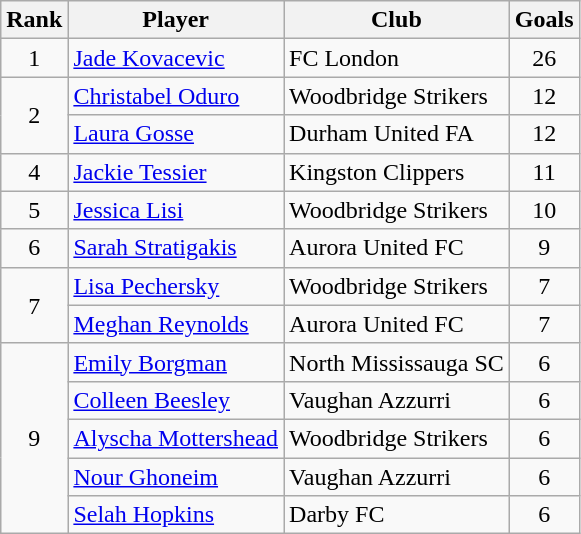<table class="wikitable">
<tr>
<th>Rank</th>
<th>Player</th>
<th>Club</th>
<th>Goals</th>
</tr>
<tr>
<td align=center>1</td>
<td><a href='#'>Jade Kovacevic</a></td>
<td>FC London</td>
<td align=center>26</td>
</tr>
<tr>
<td align=center rowspan=2>2</td>
<td><a href='#'>Christabel Oduro</a></td>
<td>Woodbridge Strikers</td>
<td align=center>12</td>
</tr>
<tr>
<td><a href='#'>Laura Gosse</a></td>
<td>Durham United FA</td>
<td align=center>12</td>
</tr>
<tr>
<td align=center>4</td>
<td><a href='#'>Jackie Tessier</a></td>
<td>Kingston Clippers</td>
<td align=center>11</td>
</tr>
<tr>
<td align=center>5</td>
<td><a href='#'>Jessica Lisi</a></td>
<td>Woodbridge Strikers</td>
<td align=center>10</td>
</tr>
<tr>
<td align=center>6</td>
<td><a href='#'>Sarah Stratigakis</a></td>
<td>Aurora United FC</td>
<td align=center>9</td>
</tr>
<tr>
<td align=center rowspan=2>7</td>
<td><a href='#'>Lisa Pechersky</a></td>
<td>Woodbridge Strikers</td>
<td align=center>7</td>
</tr>
<tr>
<td><a href='#'>Meghan Reynolds</a></td>
<td>Aurora United FC</td>
<td align=center>7</td>
</tr>
<tr>
<td align=center rowspan=5>9</td>
<td><a href='#'>Emily Borgman</a></td>
<td>North Mississauga SC</td>
<td align=center>6</td>
</tr>
<tr>
<td><a href='#'>Colleen Beesley</a></td>
<td>Vaughan Azzurri</td>
<td align=center>6</td>
</tr>
<tr>
<td><a href='#'>Alyscha Mottershead</a></td>
<td>Woodbridge Strikers</td>
<td align=center>6</td>
</tr>
<tr>
<td><a href='#'>Nour Ghoneim</a></td>
<td>Vaughan Azzurri</td>
<td align=center>6</td>
</tr>
<tr>
<td><a href='#'>Selah Hopkins</a></td>
<td>Darby FC</td>
<td align=center>6</td>
</tr>
</table>
